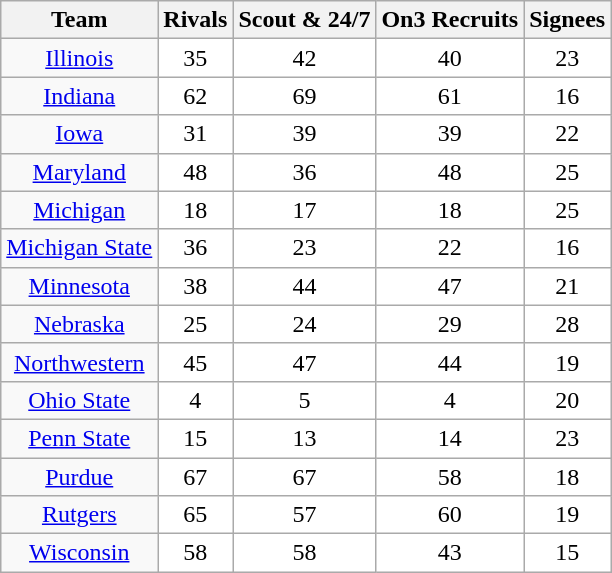<table class="sortable wikitable">
<tr>
<th>Team</th>
<th>Rivals</th>
<th>Scout & 24/7</th>
<th>On3 Recruits</th>
<th>Signees</th>
</tr>
<tr style="text-align:center;">
<td><a href='#'>Illinois</a></td>
<td style="text-align:center; background:white">35</td>
<td style="text-align:center; background:white">42</td>
<td style="text-align:center; background:white">40</td>
<td style="text-align:center; background:white">23</td>
</tr>
<tr style="text-align:center;">
<td><a href='#'>Indiana</a></td>
<td style="text-align:center; background:white">62</td>
<td style="text-align:center; background:white">69</td>
<td style="text-align:center; background:white">61</td>
<td style="text-align:center; background:white">16</td>
</tr>
<tr style="text-align:center;">
<td><a href='#'>Iowa</a></td>
<td style="text-align:center; background:white">31</td>
<td style="text-align:center; background:white">39</td>
<td style="text-align:center; background:white">39</td>
<td style="text-align:center; background:white">22</td>
</tr>
<tr style="text-align:center;">
<td><a href='#'>Maryland</a></td>
<td style="text-align:center; background:white">48</td>
<td style="text-align:center; background:white">36</td>
<td style="text-align:center; background:white">48</td>
<td style="text-align:center; background:white">25</td>
</tr>
<tr style="text-align:center;">
<td><a href='#'>Michigan</a></td>
<td style="text-align:center; background:white">18</td>
<td style="text-align:center; background:white">17</td>
<td style="text-align:center; background:white">18</td>
<td style="text-align:center; background:white">25</td>
</tr>
<tr style="text-align:center;">
<td><a href='#'>Michigan State</a></td>
<td style="text-align:center; background:white">36</td>
<td style="text-align:center; background:white">23</td>
<td style="text-align:center; background:white">22</td>
<td style="text-align:center; background:white">16</td>
</tr>
<tr style="text-align:center;">
<td><a href='#'>Minnesota</a></td>
<td style="text-align:center; background:white">38</td>
<td style="text-align:center; background:white">44</td>
<td style="text-align:center; background:white">47</td>
<td style="text-align:center; background:white">21</td>
</tr>
<tr style="text-align:center;">
<td><a href='#'>Nebraska</a></td>
<td style="text-align:center; background:white">25</td>
<td style="text-align:center; background:white">24</td>
<td style="text-align:center; background:white">29</td>
<td style="text-align:center; background:white">28</td>
</tr>
<tr style="text-align:center;">
<td><a href='#'>Northwestern</a></td>
<td style="text-align:center; background:white">45</td>
<td style="text-align:center; background:white">47</td>
<td style="text-align:center; background:white">44</td>
<td style="text-align:center; background:white">19</td>
</tr>
<tr style="text-align:center;">
<td><a href='#'>Ohio State</a></td>
<td style="text-align:center; background:white">4</td>
<td style="text-align:center; background:white">5</td>
<td style="text-align:center; background:white">4</td>
<td style="text-align:center; background:white">20</td>
</tr>
<tr style="text-align:center;">
<td><a href='#'>Penn State</a></td>
<td style="text-align:center; background:white">15</td>
<td style="text-align:center; background:white">13</td>
<td style="text-align:center; background:white">14</td>
<td style="text-align:center; background:white">23</td>
</tr>
<tr style="text-align:center;">
<td><a href='#'>Purdue</a></td>
<td style="text-align:center; background:white">67</td>
<td style="text-align:center; background:white">67</td>
<td style="text-align:center; background:white">58</td>
<td style="text-align:center; background:white">18</td>
</tr>
<tr style="text-align:center;">
<td><a href='#'>Rutgers</a></td>
<td style="text-align:center; background:white">65</td>
<td style="text-align:center; background:white">57</td>
<td style="text-align:center; background:white">60</td>
<td style="text-align:center; background:white">19</td>
</tr>
<tr style="text-align:center;">
<td><a href='#'>Wisconsin</a></td>
<td style="text-align:center; background:white">58</td>
<td style="text-align:center; background:white">58</td>
<td style="text-align:center; background:white">43</td>
<td style="text-align:center; background:white">15</td>
</tr>
</table>
